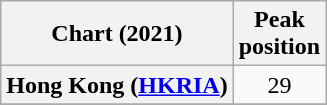<table class="wikitable sortable plainrowheaders" style="text-align:center;">
<tr>
<th scope="col">Chart (2021)</th>
<th scope="col">Peak<br>position</th>
</tr>
<tr>
<th scope="row">Hong Kong (<a href='#'>HKRIA</a>)</th>
<td style="text-align:center;">29</td>
</tr>
<tr>
</tr>
</table>
